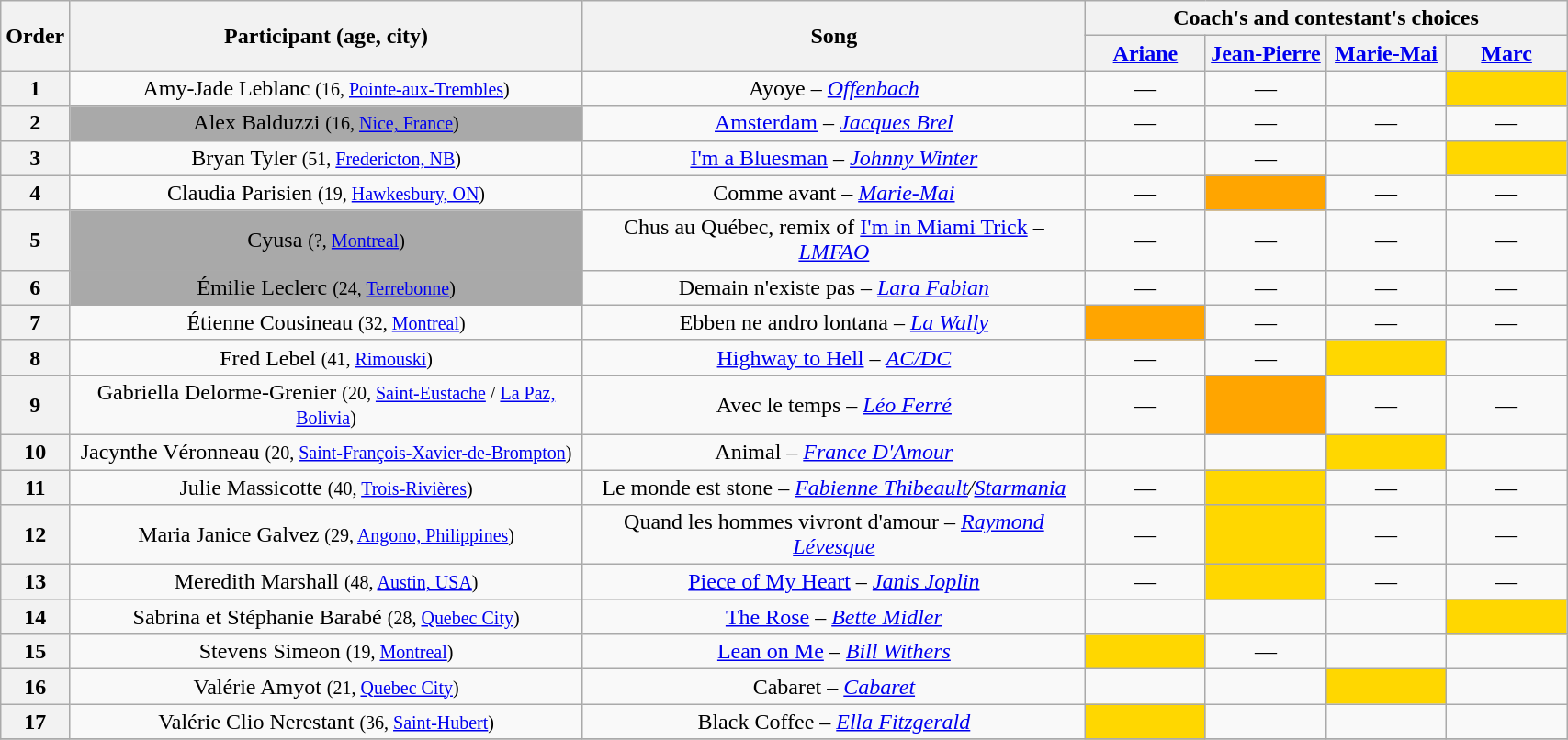<table class="wikitable plainrowheaders"  style="text-align:center; width:90%;">
<tr>
<th scope="col" rowspan="2">Order</th>
<th scope="col" rowspan="2">Participant (age, city)</th>
<th scope="col" rowspan="2">Song</th>
<th colspan="4">Coach's and contestant's choices</th>
</tr>
<tr>
<th style="width:5em;"><a href='#'>Ariane</a></th>
<th style="width:5em;"><a href='#'>Jean-Pierre</a></th>
<th style="width:5em;"><a href='#'>Marie-Mai</a></th>
<th style="width:5em;"><a href='#'>Marc</a></th>
</tr>
<tr>
<th scope=col>1</th>
<td>Amy-Jade Leblanc <small>(16, <a href='#'>Pointe-aux-Trembles</a>)</small></td>
<td>Ayoye – <em><a href='#'>Offenbach</a></em></td>
<td>—</td>
<td>—</td>
<td></td>
<td style="background:gold;text-align:center;"></td>
</tr>
<tr>
<th scope=col>2</th>
<td style="background:darkgrey;text-align:center;">Alex Balduzzi <small>(16, <a href='#'>Nice, France</a>)</small></td>
<td><a href='#'>Amsterdam</a> – <em><a href='#'>Jacques Brel</a></em></td>
<td>—</td>
<td>—</td>
<td>—</td>
<td>—</td>
</tr>
<tr>
<th scope=col>3</th>
<td>Bryan Tyler <small>(51, <a href='#'>Fredericton, NB</a>)</small></td>
<td><a href='#'>I'm a Bluesman</a> – <em><a href='#'>Johnny Winter</a></em></td>
<td></td>
<td>—</td>
<td></td>
<td style="background:gold;text-align:center;"></td>
</tr>
<tr>
<th scope=col>4</th>
<td>Claudia Parisien <small>(19, <a href='#'>Hawkesbury, ON</a>)</small></td>
<td>Comme avant – <em><a href='#'>Marie-Mai</a></em></td>
<td>—</td>
<td style="background:orange;text-align:center;"></td>
<td>—</td>
<td>—</td>
</tr>
<tr>
<th scope=col>5</th>
<td style="background:darkgrey;text-align:center;">Cyusa <small>(?, <a href='#'>Montreal</a>)</small></td>
<td>Chus au Québec, remix of <a href='#'>I'm in Miami Trick</a> – <em><a href='#'>LMFAO</a></em></td>
<td>—</td>
<td>—</td>
<td>—</td>
<td>—</td>
</tr>
<tr>
<th scope=col>6</th>
<td style="background:darkgrey;text-align:center;">Émilie Leclerc <small>(24, <a href='#'>Terrebonne</a>)</small></td>
<td>Demain n'existe pas – <em><a href='#'>Lara Fabian</a></em></td>
<td>—</td>
<td>—</td>
<td>—</td>
<td>—</td>
</tr>
<tr>
<th scope=col>7</th>
<td>Étienne Cousineau <small>(32, <a href='#'>Montreal</a>)</small></td>
<td>Ebben ne andro lontana – <em><a href='#'>La Wally</a></em></td>
<td style="background:orange;text-align:center;"></td>
<td>—</td>
<td>—</td>
<td>—</td>
</tr>
<tr>
<th scope=col>8</th>
<td>Fred Lebel <small>(41, <a href='#'>Rimouski</a>)</small></td>
<td><a href='#'>Highway to Hell</a> – <em><a href='#'>AC/DC</a></em></td>
<td>—</td>
<td>—</td>
<td style="background:gold;text-align:center;"></td>
<td></td>
</tr>
<tr>
<th scope=col>9</th>
<td>Gabriella Delorme-Grenier <small>(20, <a href='#'>Saint-Eustache</a> / <a href='#'>La Paz, Bolivia</a>)</small></td>
<td>Avec le temps – <em><a href='#'>Léo Ferré</a></em></td>
<td>—</td>
<td style="background:orange;text-align:center;"></td>
<td>—</td>
<td>—</td>
</tr>
<tr>
<th scope=col>10</th>
<td>Jacynthe Véronneau <small>(20, <a href='#'>Saint-François-Xavier-de-Brompton</a>)</small></td>
<td>Animal – <em><a href='#'>France D'Amour</a></em></td>
<td></td>
<td></td>
<td style="background:gold;text-align:center;"></td>
<td></td>
</tr>
<tr>
<th scope=col>11</th>
<td>Julie Massicotte <small>(40, <a href='#'>Trois-Rivières</a>)</small></td>
<td>Le monde est stone – <em><a href='#'>Fabienne Thibeault</a>/<a href='#'>Starmania</a></em></td>
<td>—</td>
<td style="background:gold;text-align:center;"></td>
<td>—</td>
<td>—</td>
</tr>
<tr>
<th scope=col>12</th>
<td>Maria Janice Galvez <small>(29, <a href='#'>Angono, Philippines</a>)</small></td>
<td>Quand les hommes vivront d'amour – <em><a href='#'>Raymond Lévesque</a></em></td>
<td>—</td>
<td style="background:gold;text-align:center;"></td>
<td>—</td>
<td>—</td>
</tr>
<tr>
<th scope=col>13</th>
<td>Meredith Marshall <small>(48, <a href='#'>Austin, USA</a>)</small></td>
<td><a href='#'>Piece of My Heart</a> – <em><a href='#'>Janis Joplin</a></em></td>
<td>—</td>
<td style="background:gold;text-align:center;"></td>
<td>—</td>
<td>—</td>
</tr>
<tr>
<th scope=col>14</th>
<td>Sabrina et Stéphanie Barabé <small>(28, <a href='#'>Quebec City</a>)</small></td>
<td><a href='#'>The Rose</a> – <em><a href='#'>Bette Midler</a></em></td>
<td></td>
<td></td>
<td></td>
<td style="background:gold;text-align:center;"></td>
</tr>
<tr>
<th scope=col>15</th>
<td>Stevens Simeon <small>(19, <a href='#'>Montreal</a>)</small></td>
<td><a href='#'>Lean on Me</a> – <em><a href='#'>Bill Withers</a></em></td>
<td style="background:gold;text-align:center;"></td>
<td>—</td>
<td></td>
<td></td>
</tr>
<tr>
<th scope=col>16</th>
<td>Valérie Amyot <small>(21, <a href='#'>Quebec City</a>)</small></td>
<td>Cabaret – <em><a href='#'>Cabaret</a></em></td>
<td></td>
<td></td>
<td style="background:gold;text-align:center;"></td>
<td></td>
</tr>
<tr>
<th scope=col>17</th>
<td>Valérie Clio Nerestant <small>(36, <a href='#'>Saint-Hubert</a>)</small></td>
<td>Black Coffee – <em><a href='#'>Ella Fitzgerald</a></em></td>
<td style="background:gold;text-align:center;"></td>
<td></td>
<td></td>
<td></td>
</tr>
<tr>
</tr>
</table>
